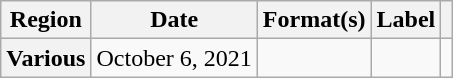<table class="wikitable plainrowheaders">
<tr>
<th scope="col">Region</th>
<th scope="col">Date</th>
<th scope="col">Format(s)</th>
<th scope="col">Label</th>
<th scope="col"></th>
</tr>
<tr>
<th scope="row">Various</th>
<td>October 6, 2021</td>
<td></td>
<td></td>
<td align="center"></td>
</tr>
</table>
